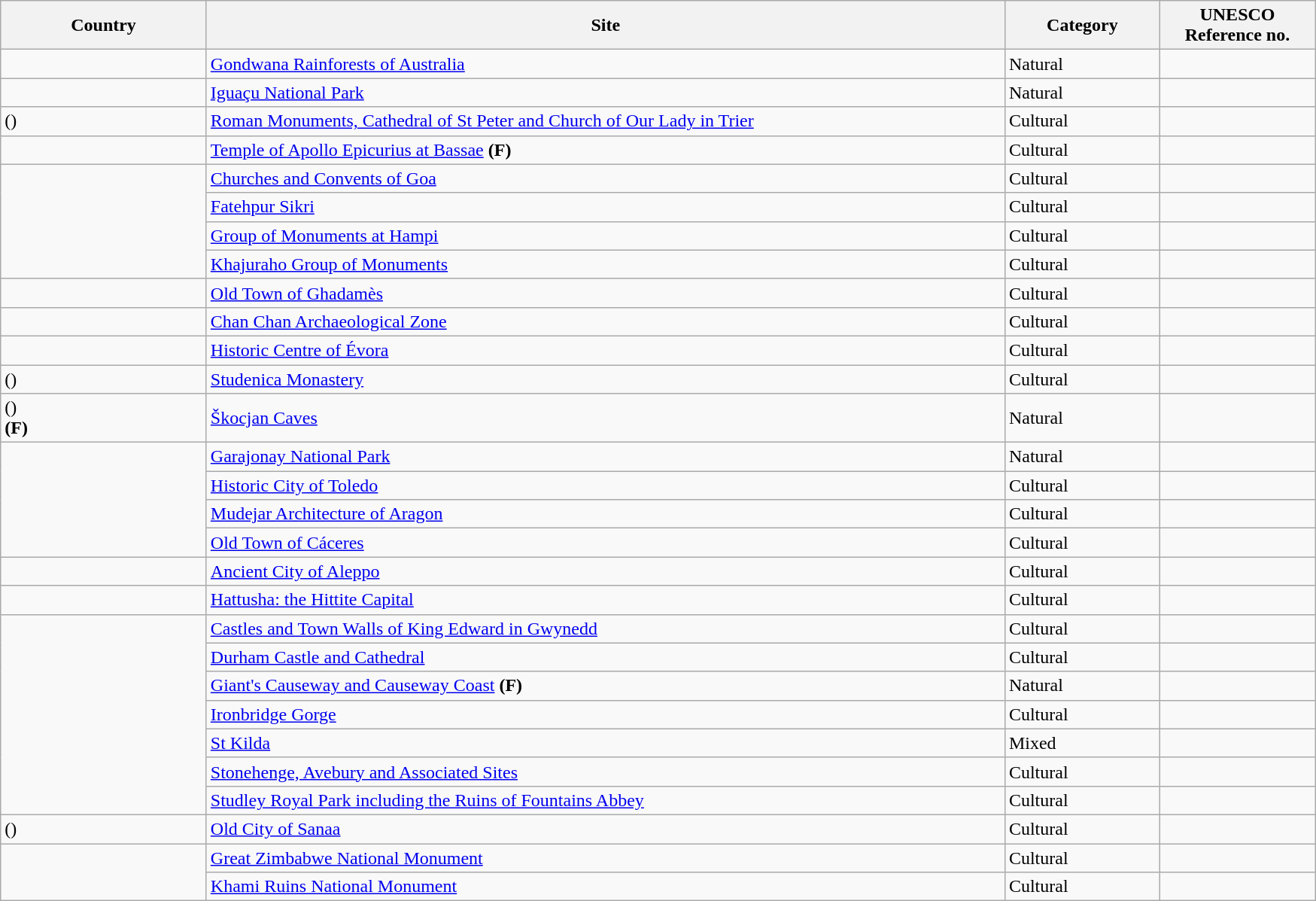<table class="wikitable sortable" style="font-size:100%;">
<tr>
<th scope="col" width="175">Country</th>
<th scope="col" width="700">Site</th>
<th scope="col" width="130">Category</th>
<th scope="col" width="130">UNESCO Reference no.</th>
</tr>
<tr>
<td></td>
<td><a href='#'>Gondwana Rainforests of Australia</a></td>
<td>Natural</td>
<td></td>
</tr>
<tr>
<td></td>
<td><a href='#'>Iguaçu National Park</a></td>
<td>Natural</td>
<td></td>
</tr>
<tr>
<td data-sort-value="Germany">()<br></td>
<td><a href='#'>Roman Monuments, Cathedral of St Peter and Church of Our Lady in Trier</a></td>
<td>Cultural</td>
<td></td>
</tr>
<tr>
<td></td>
<td><a href='#'>Temple of Apollo Epicurius at Bassae</a> <strong>(F)</strong></td>
<td>Cultural</td>
<td></td>
</tr>
<tr>
<td rowspan="4"></td>
<td><a href='#'>Churches and Convents of Goa</a></td>
<td>Cultural</td>
<td></td>
</tr>
<tr>
<td><a href='#'>Fatehpur Sikri</a></td>
<td>Cultural</td>
<td></td>
</tr>
<tr>
<td><a href='#'>Group of Monuments at Hampi</a></td>
<td>Cultural</td>
<td></td>
</tr>
<tr>
<td><a href='#'>Khajuraho Group of Monuments</a></td>
<td>Cultural</td>
<td></td>
</tr>
<tr>
<td></td>
<td><a href='#'>Old Town of Ghadamès</a></td>
<td>Cultural</td>
<td></td>
</tr>
<tr>
<td></td>
<td><a href='#'>Chan Chan Archaeological Zone</a></td>
<td>Cultural</td>
<td></td>
</tr>
<tr>
<td></td>
<td><a href='#'>Historic Centre of Évora</a></td>
<td>Cultural</td>
<td></td>
</tr>
<tr>
<td data-sort-value="Serbia">()<br></td>
<td><a href='#'>Studenica Monastery</a></td>
<td>Cultural</td>
<td></td>
</tr>
<tr>
<td data-sort-value="Slovenia">()<br> <strong>(F)</strong></td>
<td><a href='#'>Škocjan Caves</a></td>
<td>Natural</td>
<td></td>
</tr>
<tr>
<td rowspan="4"></td>
<td><a href='#'>Garajonay National Park</a></td>
<td>Natural</td>
<td></td>
</tr>
<tr>
<td><a href='#'>Historic City of Toledo</a></td>
<td>Cultural</td>
<td></td>
</tr>
<tr>
<td><a href='#'>Mudejar Architecture of Aragon</a></td>
<td>Cultural</td>
<td></td>
</tr>
<tr>
<td><a href='#'>Old Town of Cáceres</a></td>
<td>Cultural</td>
<td></td>
</tr>
<tr>
<td></td>
<td><a href='#'>Ancient City of Aleppo</a></td>
<td>Cultural</td>
<td></td>
</tr>
<tr>
<td></td>
<td><a href='#'>Hattusha: the Hittite Capital</a></td>
<td>Cultural</td>
<td></td>
</tr>
<tr>
<td rowspan="7"></td>
<td><a href='#'>Castles and Town Walls of King Edward in Gwynedd</a></td>
<td>Cultural</td>
<td></td>
</tr>
<tr>
<td><a href='#'>Durham Castle and Cathedral</a></td>
<td>Cultural</td>
<td></td>
</tr>
<tr>
<td><a href='#'>Giant's Causeway and Causeway Coast</a> <strong>(F)</strong></td>
<td>Natural</td>
<td></td>
</tr>
<tr>
<td><a href='#'>Ironbridge Gorge</a></td>
<td>Cultural</td>
<td></td>
</tr>
<tr>
<td><a href='#'>St Kilda</a></td>
<td>Mixed</td>
<td></td>
</tr>
<tr>
<td><a href='#'>Stonehenge, Avebury and Associated Sites</a></td>
<td>Cultural</td>
<td></td>
</tr>
<tr>
<td><a href='#'>Studley Royal Park including the Ruins of Fountains Abbey</a></td>
<td>Cultural</td>
<td></td>
</tr>
<tr>
<td>()<br></td>
<td><a href='#'>Old City of Sanaa</a></td>
<td>Cultural</td>
<td></td>
</tr>
<tr>
<td rowspan="2"></td>
<td><a href='#'>Great Zimbabwe National Monument</a></td>
<td>Cultural</td>
<td></td>
</tr>
<tr>
<td><a href='#'>Khami Ruins National Monument</a></td>
<td>Cultural</td>
<td></td>
</tr>
</table>
